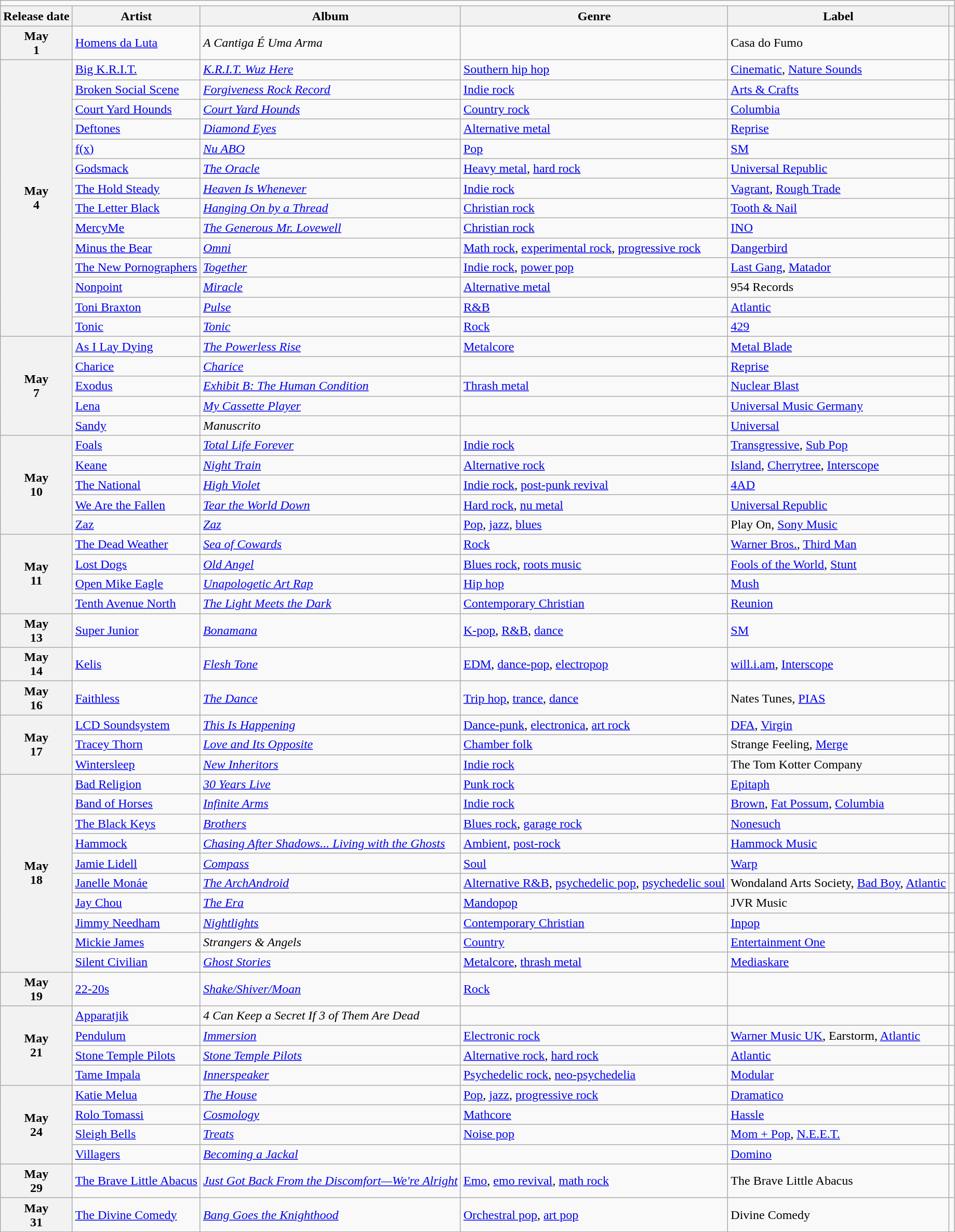<table class="wikitable plainrowheaders">
<tr>
<td colspan="6" style="text-align:center;"></td>
</tr>
<tr>
<th scope="col">Release date</th>
<th scope="col">Artist</th>
<th scope="col">Album</th>
<th scope="col">Genre</th>
<th scope="col">Label</th>
<th scope="col"></th>
</tr>
<tr>
<th scope="row" style="text-align:center;">May<br>1</th>
<td><a href='#'>Homens da Luta</a></td>
<td><em>A Cantiga É Uma Arma</em></td>
<td></td>
<td>Casa do Fumo</td>
<td></td>
</tr>
<tr>
<th scope="row" rowspan="14" style="text-align:center;">May<br>4</th>
<td><a href='#'>Big K.R.I.T.</a></td>
<td><em><a href='#'>K.R.I.T. Wuz Here</a></em></td>
<td><a href='#'>Southern hip hop</a></td>
<td><a href='#'>Cinematic</a>, <a href='#'>Nature Sounds</a></td>
<td></td>
</tr>
<tr>
<td><a href='#'>Broken Social Scene</a></td>
<td><em><a href='#'>Forgiveness Rock Record</a></em></td>
<td><a href='#'>Indie rock</a></td>
<td><a href='#'>Arts & Crafts</a></td>
<td></td>
</tr>
<tr>
<td><a href='#'>Court Yard Hounds</a></td>
<td><em><a href='#'>Court Yard Hounds</a></em></td>
<td><a href='#'>Country rock</a></td>
<td><a href='#'>Columbia</a></td>
<td></td>
</tr>
<tr>
<td><a href='#'>Deftones</a></td>
<td><em><a href='#'>Diamond Eyes</a></em></td>
<td><a href='#'>Alternative metal</a></td>
<td><a href='#'>Reprise</a></td>
<td></td>
</tr>
<tr>
<td><a href='#'>f(x)</a></td>
<td><em><a href='#'>Nu ABO</a></em></td>
<td><a href='#'>Pop</a></td>
<td><a href='#'>SM</a></td>
<td></td>
</tr>
<tr>
<td><a href='#'>Godsmack</a></td>
<td><em><a href='#'>The Oracle</a></em></td>
<td><a href='#'>Heavy metal</a>, <a href='#'>hard rock</a></td>
<td><a href='#'>Universal Republic</a></td>
<td></td>
</tr>
<tr>
<td><a href='#'>The Hold Steady</a></td>
<td><em><a href='#'>Heaven Is Whenever</a></em></td>
<td><a href='#'>Indie rock</a></td>
<td><a href='#'>Vagrant</a>, <a href='#'>Rough Trade</a></td>
<td></td>
</tr>
<tr>
<td><a href='#'>The Letter Black</a></td>
<td><em><a href='#'>Hanging On by a Thread</a></em></td>
<td><a href='#'>Christian rock</a></td>
<td><a href='#'>Tooth & Nail</a></td>
<td></td>
</tr>
<tr>
<td><a href='#'>MercyMe</a></td>
<td><em><a href='#'>The Generous Mr. Lovewell</a></em></td>
<td><a href='#'>Christian rock</a></td>
<td><a href='#'>INO</a></td>
<td></td>
</tr>
<tr>
<td><a href='#'>Minus the Bear</a></td>
<td><em><a href='#'>Omni</a></em></td>
<td><a href='#'>Math rock</a>, <a href='#'>experimental rock</a>, <a href='#'>progressive rock</a></td>
<td><a href='#'>Dangerbird</a></td>
<td></td>
</tr>
<tr>
<td><a href='#'>The New Pornographers</a></td>
<td><em><a href='#'>Together</a></em></td>
<td><a href='#'>Indie rock</a>, <a href='#'>power pop</a></td>
<td><a href='#'>Last Gang</a>, <a href='#'>Matador</a></td>
<td></td>
</tr>
<tr>
<td><a href='#'>Nonpoint</a></td>
<td><em><a href='#'>Miracle</a></em></td>
<td><a href='#'>Alternative metal</a></td>
<td>954 Records</td>
<td></td>
</tr>
<tr>
<td><a href='#'>Toni Braxton</a></td>
<td><em><a href='#'>Pulse</a></em></td>
<td><a href='#'>R&B</a></td>
<td><a href='#'>Atlantic</a></td>
<td></td>
</tr>
<tr>
<td><a href='#'>Tonic</a></td>
<td><em><a href='#'>Tonic</a></em></td>
<td><a href='#'>Rock</a></td>
<td><a href='#'>429</a></td>
<td></td>
</tr>
<tr>
<th scope="row" rowspan="5" style="text-align:center;">May<br>7</th>
<td><a href='#'>As I Lay Dying</a></td>
<td><em><a href='#'>The Powerless Rise</a></em></td>
<td><a href='#'>Metalcore</a></td>
<td><a href='#'>Metal Blade</a></td>
<td></td>
</tr>
<tr>
<td><a href='#'>Charice</a></td>
<td><em><a href='#'>Charice</a></em></td>
<td></td>
<td><a href='#'>Reprise</a></td>
<td></td>
</tr>
<tr>
<td><a href='#'>Exodus</a></td>
<td><em><a href='#'>Exhibit B: The Human Condition</a></em></td>
<td><a href='#'>Thrash metal</a></td>
<td><a href='#'>Nuclear Blast</a></td>
<td></td>
</tr>
<tr>
<td><a href='#'>Lena</a></td>
<td><em><a href='#'>My Cassette Player</a></em></td>
<td></td>
<td><a href='#'>Universal Music Germany</a></td>
<td></td>
</tr>
<tr>
<td><a href='#'>Sandy</a></td>
<td><em>Manuscrito</em></td>
<td></td>
<td><a href='#'>Universal</a></td>
<td></td>
</tr>
<tr>
<th scope="row" rowspan="5" style="text-align:center;">May<br>10</th>
<td><a href='#'>Foals</a></td>
<td><em><a href='#'>Total Life Forever</a></em></td>
<td><a href='#'>Indie rock</a></td>
<td><a href='#'>Transgressive</a>, <a href='#'>Sub Pop</a></td>
<td></td>
</tr>
<tr>
<td><a href='#'>Keane</a></td>
<td><em><a href='#'>Night Train</a></em></td>
<td><a href='#'>Alternative rock</a></td>
<td><a href='#'>Island</a>, <a href='#'>Cherrytree</a>, <a href='#'>Interscope</a></td>
<td></td>
</tr>
<tr>
<td><a href='#'>The National</a></td>
<td><em><a href='#'>High Violet</a></em></td>
<td><a href='#'>Indie rock</a>, <a href='#'>post-punk revival</a></td>
<td><a href='#'>4AD</a></td>
<td></td>
</tr>
<tr>
<td><a href='#'>We Are the Fallen</a></td>
<td><em><a href='#'>Tear the World Down</a></em></td>
<td><a href='#'>Hard rock</a>, <a href='#'>nu metal</a></td>
<td><a href='#'>Universal Republic</a></td>
<td></td>
</tr>
<tr>
<td><a href='#'>Zaz</a></td>
<td><em><a href='#'>Zaz</a></em></td>
<td><a href='#'>Pop</a>, <a href='#'>jazz</a>, <a href='#'>blues</a></td>
<td>Play On, <a href='#'>Sony Music</a></td>
<td></td>
</tr>
<tr>
<th scope="row" rowspan="4" style="text-align:center;">May<br>11</th>
<td><a href='#'>The Dead Weather</a></td>
<td><em><a href='#'>Sea of Cowards</a></em></td>
<td><a href='#'>Rock</a></td>
<td><a href='#'>Warner Bros.</a>, <a href='#'>Third Man</a></td>
<td></td>
</tr>
<tr>
<td><a href='#'>Lost Dogs</a></td>
<td><em><a href='#'>Old Angel</a></em></td>
<td><a href='#'>Blues rock</a>, <a href='#'>roots music</a></td>
<td><a href='#'>Fools of the World</a>, <a href='#'>Stunt</a></td>
<td></td>
</tr>
<tr>
<td><a href='#'>Open Mike Eagle</a></td>
<td><em><a href='#'>Unapologetic Art Rap</a></em></td>
<td><a href='#'>Hip hop</a></td>
<td><a href='#'>Mush</a></td>
<td></td>
</tr>
<tr>
<td><a href='#'>Tenth Avenue North</a></td>
<td><em><a href='#'>The Light Meets the Dark</a></em></td>
<td><a href='#'>Contemporary Christian</a></td>
<td><a href='#'>Reunion</a></td>
<td></td>
</tr>
<tr>
<th scope="row" style="text-align:center;">May<br>13</th>
<td><a href='#'>Super Junior</a></td>
<td><em><a href='#'>Bonamana</a></em></td>
<td><a href='#'>K-pop</a>, <a href='#'>R&B</a>, <a href='#'>dance</a></td>
<td><a href='#'>SM</a></td>
<td></td>
</tr>
<tr>
<th scope="row" style="text-align:center;">May<br>14</th>
<td><a href='#'>Kelis</a></td>
<td><em><a href='#'>Flesh Tone</a></em></td>
<td><a href='#'>EDM</a>, <a href='#'>dance-pop</a>, <a href='#'>electropop</a></td>
<td><a href='#'>will.i.am</a>, <a href='#'>Interscope</a></td>
<td></td>
</tr>
<tr>
<th scope="row" style="text-align:center;">May<br>16</th>
<td><a href='#'>Faithless</a></td>
<td><em><a href='#'>The Dance</a></em></td>
<td><a href='#'>Trip hop</a>, <a href='#'>trance</a>, <a href='#'>dance</a></td>
<td>Nates Tunes, <a href='#'>PIAS</a></td>
<td></td>
</tr>
<tr>
<th scope="row" rowspan="3" style="text-align:center;">May<br>17</th>
<td><a href='#'>LCD Soundsystem</a></td>
<td><em><a href='#'>This Is Happening</a></em></td>
<td><a href='#'>Dance-punk</a>, <a href='#'>electronica</a>, <a href='#'>art rock</a></td>
<td><a href='#'>DFA</a>, <a href='#'>Virgin</a></td>
<td></td>
</tr>
<tr>
<td><a href='#'>Tracey Thorn</a></td>
<td><em><a href='#'>Love and Its Opposite</a></em></td>
<td><a href='#'>Chamber folk</a></td>
<td>Strange Feeling, <a href='#'>Merge</a></td>
<td></td>
</tr>
<tr>
<td><a href='#'>Wintersleep</a></td>
<td><em><a href='#'>New Inheritors</a></em></td>
<td><a href='#'>Indie rock</a></td>
<td>The Tom Kotter Company</td>
<td></td>
</tr>
<tr>
<th scope="row" rowspan="10" style="text-align:center;">May<br>18</th>
<td><a href='#'>Bad Religion</a></td>
<td><em><a href='#'>30 Years Live</a></em></td>
<td><a href='#'>Punk rock</a></td>
<td><a href='#'>Epitaph</a></td>
<td></td>
</tr>
<tr>
<td><a href='#'>Band of Horses</a></td>
<td><em><a href='#'>Infinite Arms</a></em></td>
<td><a href='#'>Indie rock</a></td>
<td><a href='#'>Brown</a>, <a href='#'>Fat Possum</a>, <a href='#'>Columbia</a></td>
<td></td>
</tr>
<tr>
<td><a href='#'>The Black Keys</a></td>
<td><em><a href='#'>Brothers</a></em></td>
<td><a href='#'>Blues rock</a>, <a href='#'>garage rock</a></td>
<td><a href='#'>Nonesuch</a></td>
<td></td>
</tr>
<tr>
<td><a href='#'>Hammock</a></td>
<td><em><a href='#'>Chasing After Shadows... Living with the Ghosts</a></em></td>
<td><a href='#'>Ambient</a>, <a href='#'>post-rock</a></td>
<td><a href='#'>Hammock Music</a></td>
<td></td>
</tr>
<tr>
<td><a href='#'>Jamie Lidell</a></td>
<td><em><a href='#'>Compass</a></em></td>
<td><a href='#'>Soul</a></td>
<td><a href='#'>Warp</a></td>
<td></td>
</tr>
<tr>
<td><a href='#'>Janelle Monáe</a></td>
<td><em><a href='#'>The ArchAndroid</a></em></td>
<td><a href='#'>Alternative R&B</a>, <a href='#'>psychedelic pop</a>, <a href='#'>psychedelic soul</a></td>
<td>Wondaland Arts Society, <a href='#'>Bad Boy</a>, <a href='#'>Atlantic</a></td>
<td></td>
</tr>
<tr>
<td><a href='#'>Jay Chou</a></td>
<td><em><a href='#'>The Era</a></em></td>
<td><a href='#'>Mandopop</a></td>
<td>JVR Music</td>
<td></td>
</tr>
<tr>
<td><a href='#'>Jimmy Needham</a></td>
<td><em><a href='#'>Nightlights</a></em></td>
<td><a href='#'>Contemporary Christian</a></td>
<td><a href='#'>Inpop</a></td>
<td></td>
</tr>
<tr>
<td><a href='#'>Mickie James</a></td>
<td><em>Strangers & Angels</em></td>
<td><a href='#'>Country</a></td>
<td><a href='#'>Entertainment One</a></td>
<td></td>
</tr>
<tr>
<td><a href='#'>Silent Civilian</a></td>
<td><em><a href='#'>Ghost Stories</a></em></td>
<td><a href='#'>Metalcore</a>, <a href='#'>thrash metal</a></td>
<td><a href='#'>Mediaskare</a></td>
<td></td>
</tr>
<tr>
<th scope="row" style="text-align:center;">May<br>19</th>
<td><a href='#'>22-20s</a></td>
<td><em><a href='#'>Shake/Shiver/Moan</a></em></td>
<td><a href='#'>Rock</a></td>
<td></td>
<td></td>
</tr>
<tr>
<th scope="row" rowspan="4" style="text-align:center;">May<br>21</th>
<td><a href='#'>Apparatjik</a></td>
<td><em>4 Can Keep a Secret If 3 of Them Are Dead</em></td>
<td></td>
<td></td>
<td></td>
</tr>
<tr>
<td><a href='#'>Pendulum</a></td>
<td><em><a href='#'>Immersion</a></em></td>
<td><a href='#'>Electronic rock</a></td>
<td><a href='#'>Warner Music UK</a>, Earstorm, <a href='#'>Atlantic</a></td>
<td></td>
</tr>
<tr>
<td><a href='#'>Stone Temple Pilots</a></td>
<td><em><a href='#'>Stone Temple Pilots</a></em></td>
<td><a href='#'>Alternative rock</a>, <a href='#'>hard rock</a></td>
<td><a href='#'>Atlantic</a></td>
<td></td>
</tr>
<tr>
<td><a href='#'>Tame Impala</a></td>
<td><em><a href='#'>Innerspeaker</a></em></td>
<td><a href='#'>Psychedelic rock</a>, <a href='#'>neo-psychedelia</a></td>
<td><a href='#'>Modular</a></td>
<td></td>
</tr>
<tr>
<th scope="row" rowspan="4" style="text-align:center;">May<br>24</th>
<td><a href='#'>Katie Melua</a></td>
<td><em><a href='#'>The House</a></em></td>
<td><a href='#'>Pop</a>, <a href='#'>jazz</a>, <a href='#'>progressive rock</a></td>
<td><a href='#'>Dramatico</a></td>
<td></td>
</tr>
<tr>
<td><a href='#'>Rolo Tomassi</a></td>
<td><em><a href='#'>Cosmology</a></em></td>
<td><a href='#'>Mathcore</a></td>
<td><a href='#'>Hassle</a></td>
<td></td>
</tr>
<tr>
<td><a href='#'>Sleigh Bells</a></td>
<td><em><a href='#'>Treats</a></em></td>
<td><a href='#'>Noise pop</a></td>
<td><a href='#'>Mom + Pop</a>, <a href='#'>N.E.E.T.</a></td>
<td></td>
</tr>
<tr>
<td><a href='#'>Villagers</a></td>
<td><em><a href='#'>Becoming a Jackal</a></em></td>
<td></td>
<td><a href='#'>Domino</a></td>
<td></td>
</tr>
<tr>
<th scope="row" style="text-align:center;">May<br>29</th>
<td><a href='#'>The Brave Little Abacus</a></td>
<td><em><a href='#'>Just Got Back From the Discomfort—We're Alright</a></em></td>
<td><a href='#'>Emo</a>, <a href='#'>emo revival</a>, <a href='#'>math rock</a></td>
<td>The Brave Little Abacus</td>
<td></td>
</tr>
<tr>
<th scope="row" style="text-align:center;">May<br>31</th>
<td><a href='#'>The Divine Comedy</a></td>
<td><em><a href='#'>Bang Goes the Knighthood</a></em></td>
<td><a href='#'>Orchestral pop</a>, <a href='#'>art pop</a></td>
<td>Divine Comedy</td>
<td></td>
</tr>
</table>
